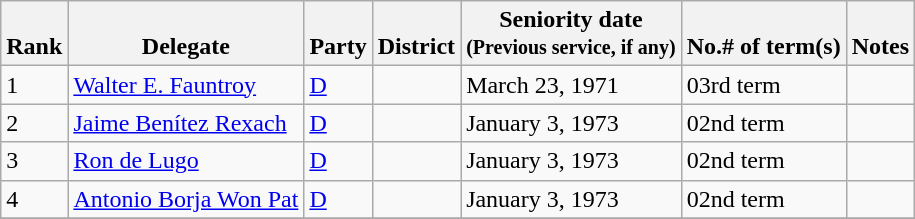<table class="wikitable sortable">
<tr valign=bottom>
<th>Rank</th>
<th>Delegate</th>
<th>Party</th>
<th>District</th>
<th>Seniority date<br><small>(Previous service, if any)</small><br></th>
<th>No.# of term(s)</th>
<th>Notes</th>
</tr>
<tr>
<td>1</td>
<td><a href='#'>Walter E. Fauntroy</a></td>
<td><a href='#'>D</a></td>
<td></td>
<td>March 23, 1971</td>
<td>03rd term</td>
<td></td>
</tr>
<tr>
<td>2</td>
<td><a href='#'>Jaime Benítez Rexach</a></td>
<td><a href='#'>D</a></td>
<td></td>
<td>January 3, 1973</td>
<td>02nd term</td>
<td></td>
</tr>
<tr>
<td>3</td>
<td><a href='#'>Ron de Lugo</a></td>
<td><a href='#'>D</a></td>
<td></td>
<td>January 3, 1973</td>
<td>02nd term</td>
<td></td>
</tr>
<tr>
<td>4</td>
<td><a href='#'>Antonio Borja Won Pat</a></td>
<td><a href='#'>D</a></td>
<td></td>
<td>January 3, 1973</td>
<td>02nd term</td>
<td></td>
</tr>
<tr>
</tr>
</table>
